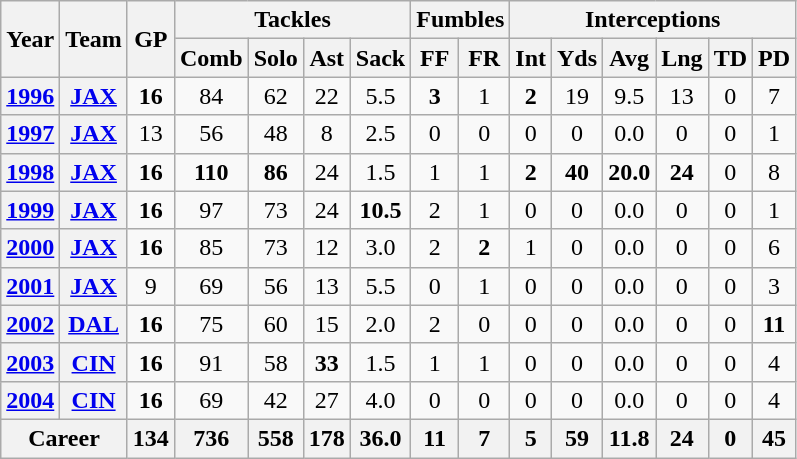<table class="wikitable" style="text-align:center">
<tr>
<th rowspan="2">Year</th>
<th rowspan="2">Team</th>
<th rowspan="2">GP</th>
<th colspan="4">Tackles</th>
<th colspan="2">Fumbles</th>
<th colspan="6">Interceptions</th>
</tr>
<tr>
<th>Comb</th>
<th>Solo</th>
<th>Ast</th>
<th>Sack</th>
<th>FF</th>
<th>FR</th>
<th>Int</th>
<th>Yds</th>
<th>Avg</th>
<th>Lng</th>
<th>TD</th>
<th>PD</th>
</tr>
<tr>
<th><a href='#'>1996</a></th>
<th><a href='#'>JAX</a></th>
<td><strong>16</strong></td>
<td>84</td>
<td>62</td>
<td>22</td>
<td>5.5</td>
<td><strong>3</strong></td>
<td>1</td>
<td><strong>2</strong></td>
<td>19</td>
<td>9.5</td>
<td>13</td>
<td>0</td>
<td>7</td>
</tr>
<tr>
<th><a href='#'>1997</a></th>
<th><a href='#'>JAX</a></th>
<td>13</td>
<td>56</td>
<td>48</td>
<td>8</td>
<td>2.5</td>
<td>0</td>
<td>0</td>
<td>0</td>
<td>0</td>
<td>0.0</td>
<td>0</td>
<td>0</td>
<td>1</td>
</tr>
<tr>
<th><a href='#'>1998</a></th>
<th><a href='#'>JAX</a></th>
<td><strong>16</strong></td>
<td><strong>110</strong></td>
<td><strong>86</strong></td>
<td>24</td>
<td>1.5</td>
<td>1</td>
<td>1</td>
<td><strong>2</strong></td>
<td><strong>40</strong></td>
<td><strong>20.0</strong></td>
<td><strong>24</strong></td>
<td>0</td>
<td>8</td>
</tr>
<tr>
<th><a href='#'>1999</a></th>
<th><a href='#'>JAX</a></th>
<td><strong>16</strong></td>
<td>97</td>
<td>73</td>
<td>24</td>
<td><strong>10.5</strong></td>
<td>2</td>
<td>1</td>
<td>0</td>
<td>0</td>
<td>0.0</td>
<td>0</td>
<td>0</td>
<td>1</td>
</tr>
<tr>
<th><a href='#'>2000</a></th>
<th><a href='#'>JAX</a></th>
<td><strong>16</strong></td>
<td>85</td>
<td>73</td>
<td>12</td>
<td>3.0</td>
<td>2</td>
<td><strong>2</strong></td>
<td>1</td>
<td>0</td>
<td>0.0</td>
<td>0</td>
<td>0</td>
<td>6</td>
</tr>
<tr>
<th><a href='#'>2001</a></th>
<th><a href='#'>JAX</a></th>
<td>9</td>
<td>69</td>
<td>56</td>
<td>13</td>
<td>5.5</td>
<td>0</td>
<td>1</td>
<td>0</td>
<td>0</td>
<td>0.0</td>
<td>0</td>
<td>0</td>
<td>3</td>
</tr>
<tr>
<th><a href='#'>2002</a></th>
<th><a href='#'>DAL</a></th>
<td><strong>16</strong></td>
<td>75</td>
<td>60</td>
<td>15</td>
<td>2.0</td>
<td>2</td>
<td>0</td>
<td>0</td>
<td>0</td>
<td>0.0</td>
<td>0</td>
<td>0</td>
<td><strong>11</strong></td>
</tr>
<tr>
<th><a href='#'>2003</a></th>
<th><a href='#'>CIN</a></th>
<td><strong>16</strong></td>
<td>91</td>
<td>58</td>
<td><strong>33</strong></td>
<td>1.5</td>
<td>1</td>
<td>1</td>
<td>0</td>
<td>0</td>
<td>0.0</td>
<td>0</td>
<td>0</td>
<td>4</td>
</tr>
<tr>
<th><a href='#'>2004</a></th>
<th><a href='#'>CIN</a></th>
<td><strong>16</strong></td>
<td>69</td>
<td>42</td>
<td>27</td>
<td>4.0</td>
<td>0</td>
<td>0</td>
<td>0</td>
<td>0</td>
<td>0.0</td>
<td>0</td>
<td>0</td>
<td>4</td>
</tr>
<tr>
<th colspan="2">Career</th>
<th>134</th>
<th>736</th>
<th>558</th>
<th>178</th>
<th>36.0</th>
<th>11</th>
<th>7</th>
<th>5</th>
<th>59</th>
<th>11.8</th>
<th>24</th>
<th>0</th>
<th>45</th>
</tr>
</table>
